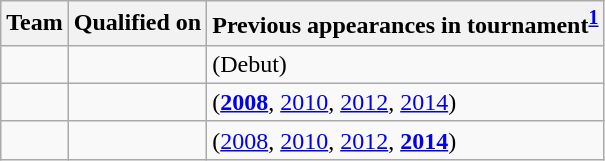<table class="wikitable sortable" style="text-align: left;">
<tr>
<th>Team</th>
<th>Qualified on</th>
<th>Previous appearances in tournament<sup><strong><a href='#'>1</a></strong></sup></th>
</tr>
<tr>
<td></td>
<td></td>
<td> (Debut)</td>
</tr>
<tr>
<td></td>
<td></td>
<td> (<strong><a href='#'>2008</a></strong>, <a href='#'>2010</a>, <a href='#'>2012</a>, <a href='#'>2014</a>)</td>
</tr>
<tr>
<td></td>
<td></td>
<td> (<a href='#'>2008</a>, <a href='#'>2010</a>, <a href='#'>2012</a>, <strong><a href='#'>2014</a></strong>)</td>
</tr>
</table>
